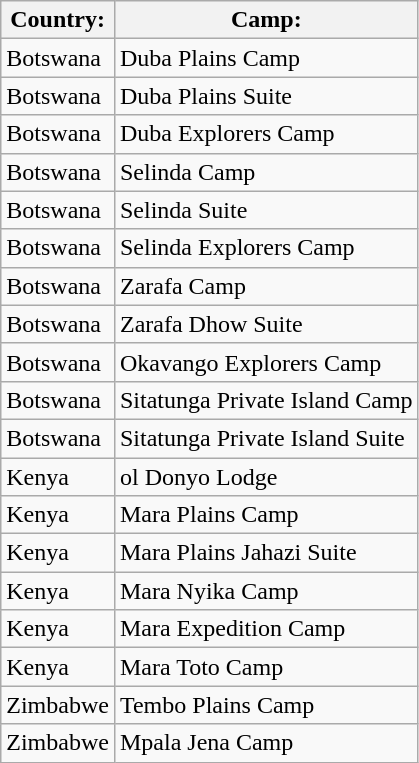<table class="wikitable">
<tr>
<th>Country:</th>
<th>Camp:</th>
</tr>
<tr>
<td>Botswana</td>
<td>Duba Plains Camp</td>
</tr>
<tr>
<td>Botswana</td>
<td>Duba Plains Suite</td>
</tr>
<tr>
<td>Botswana</td>
<td>Duba Explorers Camp</td>
</tr>
<tr>
<td>Botswana</td>
<td>Selinda Camp</td>
</tr>
<tr>
<td>Botswana</td>
<td>Selinda Suite</td>
</tr>
<tr>
<td>Botswana</td>
<td>Selinda Explorers Camp</td>
</tr>
<tr>
<td>Botswana</td>
<td>Zarafa Camp</td>
</tr>
<tr>
<td>Botswana</td>
<td>Zarafa Dhow Suite</td>
</tr>
<tr>
<td>Botswana</td>
<td>Okavango Explorers Camp</td>
</tr>
<tr>
<td>Botswana</td>
<td>Sitatunga Private Island Camp</td>
</tr>
<tr>
<td>Botswana</td>
<td>Sitatunga Private Island Suite</td>
</tr>
<tr>
<td>Kenya</td>
<td>ol Donyo Lodge</td>
</tr>
<tr>
<td>Kenya</td>
<td>Mara Plains Camp</td>
</tr>
<tr>
<td>Kenya</td>
<td>Mara Plains Jahazi Suite</td>
</tr>
<tr>
<td>Kenya</td>
<td>Mara Nyika Camp</td>
</tr>
<tr>
<td>Kenya</td>
<td>Mara Expedition Camp</td>
</tr>
<tr>
<td>Kenya</td>
<td>Mara Toto Camp</td>
</tr>
<tr>
<td>Zimbabwe</td>
<td>Tembo Plains Camp</td>
</tr>
<tr>
<td>Zimbabwe</td>
<td>Mpala Jena Camp</td>
</tr>
</table>
